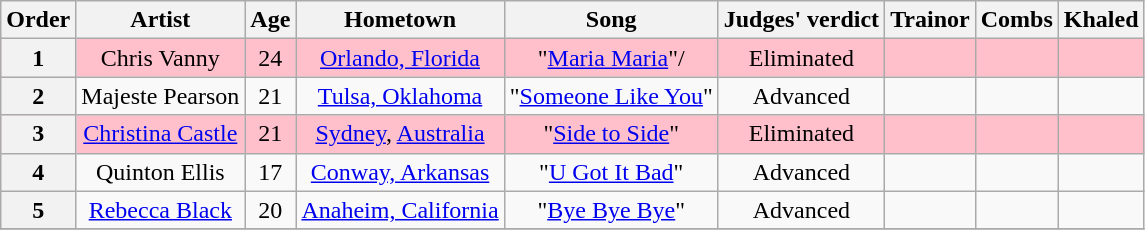<table class="wikitable plainrowheaders" style="text-align: center;">
<tr>
<th>Order</th>
<th>Artist</th>
<th>Age</th>
<th>Hometown</th>
<th>Song</th>
<th>Judges' verdict</th>
<th>Trainor</th>
<th>Combs</th>
<th>Khaled</th>
</tr>
<tr bgcolor=pink>
<th>1</th>
<td>Chris Vanny</td>
<td>24</td>
<td><a href='#'>Orlando, Florida</a></td>
<td>"<a href='#'>Maria Maria</a>"/<br></td>
<td>Eliminated</td>
<td style="text-align:center;"></td>
<td style="text-align:center;"></td>
<td style="text-align:center;"></td>
</tr>
<tr>
<th>2</th>
<td>Majeste Pearson</td>
<td>21</td>
<td><a href='#'>Tulsa, Oklahoma</a></td>
<td>"<a href='#'>Someone Like You</a>"</td>
<td>Advanced</td>
<td style="text-align:center;"></td>
<td style="text-align:center;"></td>
<td style="text-align:center;"></td>
</tr>
<tr bgcolor=pink>
<th>3</th>
<td><a href='#'>Christina Castle</a></td>
<td>21</td>
<td><a href='#'>Sydney</a>, <a href='#'>Australia</a></td>
<td>"<a href='#'>Side to Side</a>"</td>
<td>Eliminated</td>
<td style="text-align:center;"></td>
<td style="text-align:center;"></td>
<td style="text-align:center;"></td>
</tr>
<tr>
<th>4</th>
<td>Quinton Ellis</td>
<td>17</td>
<td><a href='#'>Conway, Arkansas</a></td>
<td>"<a href='#'>U Got It Bad</a>"</td>
<td>Advanced</td>
<td style="text-align:center;"></td>
<td style="text-align:center;"></td>
<td style="text-align:center;"></td>
</tr>
<tr>
<th>5</th>
<td><a href='#'>Rebecca Black</a></td>
<td>20</td>
<td><a href='#'>Anaheim, California</a></td>
<td>"<a href='#'>Bye Bye Bye</a>"</td>
<td>Advanced</td>
<td style="text-align:center;"></td>
<td style="text-align:center;"></td>
<td style="text-align:center;"></td>
</tr>
<tr>
</tr>
</table>
